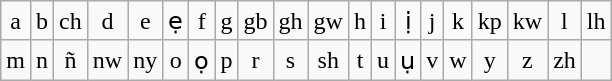<table class="wikitable" style="text-align: center;">
<tr>
<td>a</td>
<td>b</td>
<td>ch</td>
<td>d</td>
<td>e</td>
<td>ẹ</td>
<td>f</td>
<td>g</td>
<td>gb</td>
<td>gh</td>
<td>gw</td>
<td>h</td>
<td>i</td>
<td>ị</td>
<td>j</td>
<td>k</td>
<td>kp</td>
<td>kw</td>
<td>l</td>
<td>lh</td>
</tr>
<tr>
<td>m</td>
<td>n</td>
<td>ñ</td>
<td>nw</td>
<td>ny</td>
<td>o</td>
<td>ọ</td>
<td>p</td>
<td>r</td>
<td>s</td>
<td>sh</td>
<td>t</td>
<td>u</td>
<td>ụ</td>
<td>v</td>
<td>w</td>
<td>y</td>
<td>z</td>
<td>zh</td>
</tr>
</table>
